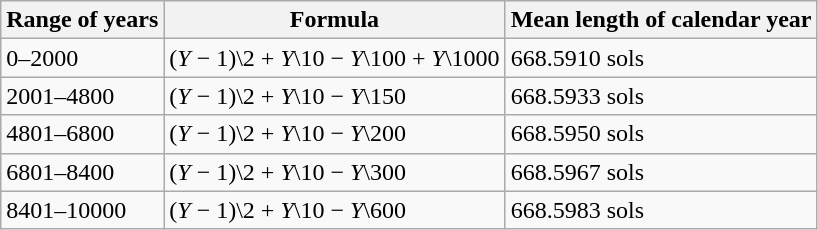<table class="wikitable">
<tr>
<th>Range of years</th>
<th>Formula</th>
<th>Mean length of calendar year</th>
</tr>
<tr>
<td>0–2000</td>
<td>(<em>Y</em> − 1)\2 + <em>Y</em>\10 − <em>Y</em>\100 + <em>Y</em>\1000</td>
<td>668.5910 sols</td>
</tr>
<tr>
<td>2001–4800</td>
<td>(<em>Y</em> − 1)\2 + <em>Y</em>\10 − <em>Y</em>\150</td>
<td>668.5933 sols</td>
</tr>
<tr>
<td>4801–6800</td>
<td>(<em>Y</em> − 1)\2 + <em>Y</em>\10 − <em>Y</em>\200</td>
<td>668.5950 sols</td>
</tr>
<tr>
<td>6801–8400</td>
<td>(<em>Y</em> − 1)\2 + <em>Y</em>\10 − <em>Y</em>\300</td>
<td>668.5967 sols</td>
</tr>
<tr>
<td>8401–10000</td>
<td>(<em>Y</em> − 1)\2 + <em>Y</em>\10 − <em>Y</em>\600</td>
<td>668.5983 sols</td>
</tr>
</table>
